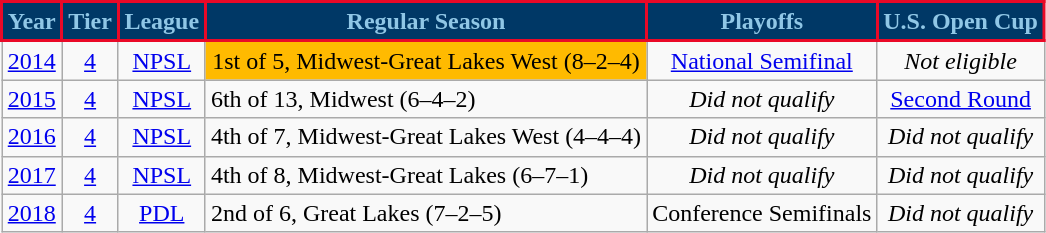<table class="wikitable" style="text-align: center">
<tr>
<th style="background:#003866; color:#90C7E6; border:2px solid #EA0927;" scope="col">Year</th>
<th style="background:#003866; color:#90C7E6; border:2px solid #EA0927;" scope="col">Tier</th>
<th style="background:#003866; color:#90C7E6; border:2px solid #EA0927;" scope="col">League</th>
<th style="background:#003866; color:#90C7E6; border:2px solid #EA0927;" scope="col">Regular Season</th>
<th style="background:#003866; color:#90C7E6; border:2px solid #EA0927;" scope="col">Playoffs</th>
<th style="background:#003866; color:#90C7E6; border:2px solid #EA0927;" scope="col">U.S. Open Cup</th>
</tr>
<tr>
<td><a href='#'>2014</a></td>
<td><a href='#'>4</a></td>
<td><a href='#'>NPSL</a></td>
<td "style="text-align: left;" bgcolor=#ffebad;>1st of 5, Midwest-Great Lakes West (8–2–4)</td>
<td><a href='#'>National Semifinal</a></td>
<td><em>Not eligible</em></td>
</tr>
<tr>
<td><a href='#'>2015</a></td>
<td><a href='#'>4</a></td>
<td><a href='#'>NPSL</a></td>
<td style="text-align: left;">6th of 13, Midwest (6–4–2)</td>
<td><em>Did not qualify</em></td>
<td><a href='#'>Second Round</a></td>
</tr>
<tr>
<td><a href='#'>2016</a></td>
<td><a href='#'>4</a></td>
<td><a href='#'>NPSL</a></td>
<td style="text-align: left;">4th of 7, Midwest-Great Lakes West (4–4–4)</td>
<td><em>Did not qualify</em></td>
<td><em>Did not qualify</em></td>
</tr>
<tr>
<td><a href='#'>2017</a></td>
<td><a href='#'>4</a></td>
<td><a href='#'>NPSL</a></td>
<td style="text-align: left;">4th of 8, Midwest-Great Lakes (6–7–1)</td>
<td><em>Did not qualify</em></td>
<td><em>Did not qualify</em></td>
</tr>
<tr>
<td><a href='#'>2018</a></td>
<td><a href='#'>4</a></td>
<td><a href='#'>PDL</a></td>
<td style="text-align: left;">2nd of 6, Great Lakes (7–2–5)</td>
<td>Conference Semifinals</td>
<td><em>Did not qualify</em></td>
</tr>
</table>
